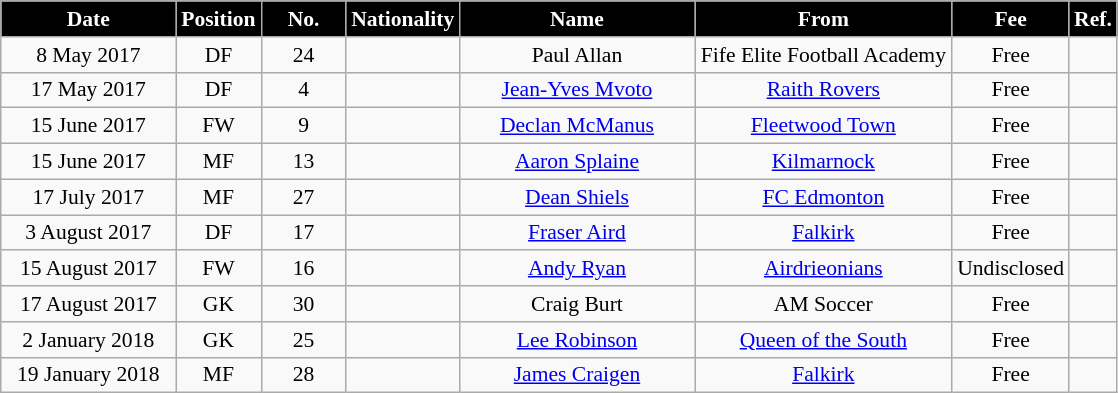<table class="wikitable"  style="text-align:center; font-size:90%; ">
<tr>
<th style="background:#000000; color:white; width:110px;">Date</th>
<th style="background:#000000; color:white; width:50px;">Position</th>
<th style="background:#000000; color:white; width:50px;">No.</th>
<th style="background:#000000; color:white; width:50px;">Nationality</th>
<th style="background:#000000; color:white; width:150px;">Name</th>
<th style="background:#000000; color:white; width:165px;">From</th>
<th style="background:#000000; color:white; width:70px;">Fee</th>
<th style="background:#000000; color:white; width:25px;">Ref.</th>
</tr>
<tr>
<td>8 May 2017</td>
<td>DF</td>
<td>24</td>
<td></td>
<td>Paul Allan</td>
<td>Fife Elite Football Academy</td>
<td>Free</td>
<td></td>
</tr>
<tr>
<td>17 May 2017</td>
<td>DF</td>
<td>4</td>
<td></td>
<td><a href='#'>Jean-Yves Mvoto</a></td>
<td><a href='#'>Raith Rovers</a></td>
<td>Free</td>
<td></td>
</tr>
<tr>
<td>15 June 2017</td>
<td>FW</td>
<td>9</td>
<td></td>
<td><a href='#'>Declan McManus</a></td>
<td> <a href='#'>Fleetwood Town</a></td>
<td>Free</td>
<td></td>
</tr>
<tr>
<td>15 June 2017</td>
<td>MF</td>
<td>13</td>
<td></td>
<td><a href='#'>Aaron Splaine</a></td>
<td><a href='#'>Kilmarnock</a></td>
<td>Free</td>
<td></td>
</tr>
<tr>
<td>17 July 2017</td>
<td>MF</td>
<td>27</td>
<td></td>
<td><a href='#'>Dean Shiels</a></td>
<td> <a href='#'>FC Edmonton</a></td>
<td>Free</td>
<td></td>
</tr>
<tr>
<td>3 August 2017</td>
<td>DF</td>
<td>17</td>
<td></td>
<td><a href='#'>Fraser Aird</a></td>
<td><a href='#'>Falkirk</a></td>
<td>Free</td>
<td></td>
</tr>
<tr>
<td>15 August 2017</td>
<td>FW</td>
<td>16</td>
<td></td>
<td><a href='#'>Andy Ryan</a></td>
<td><a href='#'>Airdrieonians</a></td>
<td>Undisclosed</td>
<td></td>
</tr>
<tr>
<td>17 August 2017</td>
<td>GK</td>
<td>30</td>
<td></td>
<td>Craig Burt</td>
<td>AM Soccer</td>
<td>Free</td>
<td></td>
</tr>
<tr>
<td>2 January 2018</td>
<td>GK</td>
<td>25</td>
<td></td>
<td><a href='#'>Lee Robinson</a></td>
<td><a href='#'>Queen of the South</a></td>
<td>Free</td>
<td></td>
</tr>
<tr>
<td>19 January 2018</td>
<td>MF</td>
<td>28</td>
<td></td>
<td><a href='#'>James Craigen</a></td>
<td><a href='#'>Falkirk</a></td>
<td>Free</td>
<td></td>
</tr>
</table>
